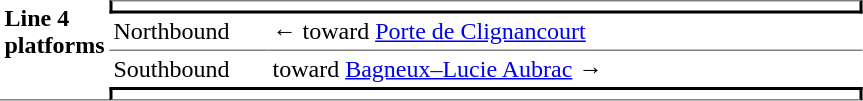<table border=0 cellspacing=0 cellpadding=3>
<tr>
<td style="border-bottom:solid 1px gray;" width=50 rowspan=10 valign=top><strong>Line 4 platforms</strong></td>
<td style="border-top:solid 1px gray;border-right:solid 2px black;border-left:solid 2px black;border-bottom:solid 2px black;text-align:center;" colspan=2></td>
</tr>
<tr>
<td style="border-bottom:solid 1px gray;" width=100>Northbound</td>
<td style="border-bottom:solid 1px gray;" width=390>←   toward <a href='#'>Porte de Clignancourt</a> </td>
</tr>
<tr>
<td>Southbound</td>
<td>   toward <a href='#'>Bagneux–Lucie Aubrac</a>  →</td>
</tr>
<tr>
<td style="border-top:solid 2px black;border-right:solid 2px black;border-left:solid 2px black;border-bottom:solid 1px gray;text-align:center;" colspan=2></td>
</tr>
</table>
